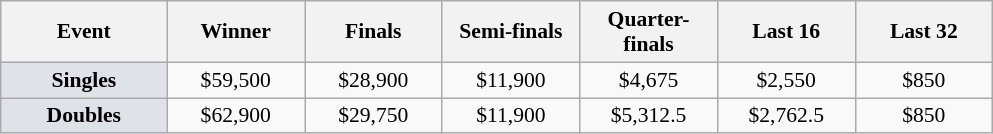<table class="wikitable" style="font-size:90%; text-align:center">
<tr>
<th width="104">Event</th>
<th width="85">Winner</th>
<th width="85">Finals</th>
<th width="85">Semi-finals</th>
<th width="85">Quarter-finals</th>
<th width="85">Last 16</th>
<th width="85">Last 32</th>
</tr>
<tr>
<td bgcolor="#dfe2e9"><strong>Singles</strong></td>
<td>$59,500</td>
<td>$28,900</td>
<td>$11,900</td>
<td>$4,675</td>
<td>$2,550</td>
<td>$850</td>
</tr>
<tr>
<td bgcolor="#dfe2e9"><strong>Doubles</strong></td>
<td>$62,900</td>
<td>$29,750</td>
<td>$11,900</td>
<td>$5,312.5</td>
<td>$2,762.5</td>
<td>$850</td>
</tr>
</table>
